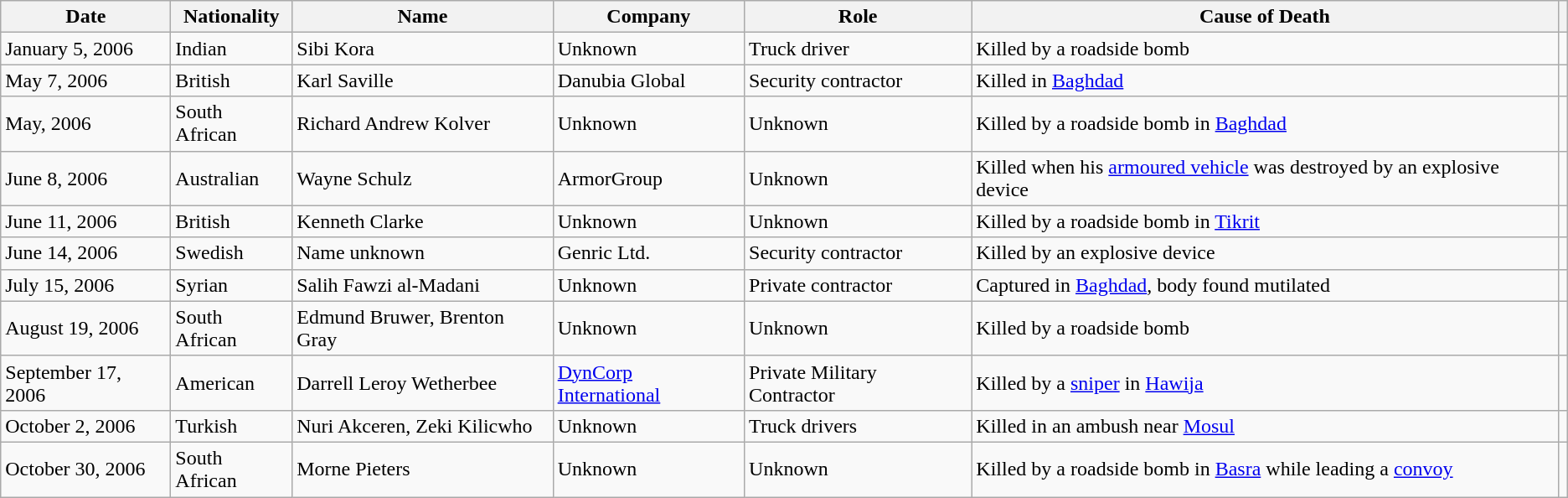<table class="wikitable">
<tr>
<th>Date</th>
<th>Nationality</th>
<th>Name</th>
<th>Company</th>
<th>Role</th>
<th>Cause of Death</th>
<th></th>
</tr>
<tr>
<td>January 5, 2006</td>
<td> Indian</td>
<td>Sibi Kora</td>
<td>Unknown</td>
<td>Truck driver</td>
<td>Killed by a roadside bomb</td>
<td></td>
</tr>
<tr>
<td>May 7, 2006</td>
<td> British</td>
<td>Karl Saville</td>
<td>Danubia Global</td>
<td>Security contractor</td>
<td>Killed in <a href='#'>Baghdad</a></td>
<td></td>
</tr>
<tr>
<td>May, 2006</td>
<td> South African</td>
<td>Richard Andrew Kolver</td>
<td>Unknown</td>
<td>Unknown</td>
<td>Killed by a roadside bomb in <a href='#'>Baghdad</a></td>
<td></td>
</tr>
<tr>
<td>June 8, 2006</td>
<td> Australian</td>
<td>Wayne Schulz</td>
<td>ArmorGroup</td>
<td>Unknown</td>
<td>Killed when his <a href='#'>armoured vehicle</a> was destroyed by an explosive device</td>
<td></td>
</tr>
<tr>
<td>June 11, 2006</td>
<td> British</td>
<td>Kenneth Clarke</td>
<td>Unknown</td>
<td>Unknown</td>
<td>Killed by a roadside bomb in <a href='#'>Tikrit</a></td>
<td></td>
</tr>
<tr>
<td>June 14, 2006</td>
<td> Swedish</td>
<td>Name unknown</td>
<td>Genric Ltd.</td>
<td>Security contractor</td>
<td>Killed by an explosive device</td>
<td></td>
</tr>
<tr>
<td>July 15, 2006</td>
<td> Syrian</td>
<td>Salih Fawzi al-Madani</td>
<td>Unknown</td>
<td>Private contractor</td>
<td>Captured in <a href='#'>Baghdad</a>, body found mutilated</td>
<td></td>
</tr>
<tr>
<td>August 19, 2006</td>
<td> South African</td>
<td>Edmund Bruwer, Brenton Gray</td>
<td>Unknown</td>
<td>Unknown</td>
<td>Killed by a roadside bomb</td>
<td></td>
</tr>
<tr>
<td>September 17, 2006</td>
<td> American</td>
<td>Darrell Leroy Wetherbee</td>
<td><a href='#'>DynCorp International</a></td>
<td>Private Military Contractor</td>
<td>Killed by a <a href='#'>sniper</a> in <a href='#'>Hawija</a></td>
<td></td>
</tr>
<tr>
<td>October 2, 2006</td>
<td> Turkish</td>
<td>Nuri Akceren, Zeki Kilicwho</td>
<td>Unknown</td>
<td>Truck drivers</td>
<td>Killed in an ambush near <a href='#'>Mosul</a></td>
<td></td>
</tr>
<tr>
<td>October 30, 2006</td>
<td> South African</td>
<td>Morne Pieters</td>
<td>Unknown</td>
<td>Unknown</td>
<td>Killed by a roadside bomb in <a href='#'>Basra</a> while leading a <a href='#'>convoy</a></td>
<td></td>
</tr>
</table>
